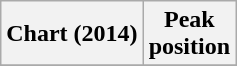<table class="wikitable plainrowheaders" style="text-align:center">
<tr>
<th scope="col">Chart (2014)</th>
<th scope="col">Peak<br> position</th>
</tr>
<tr>
</tr>
</table>
